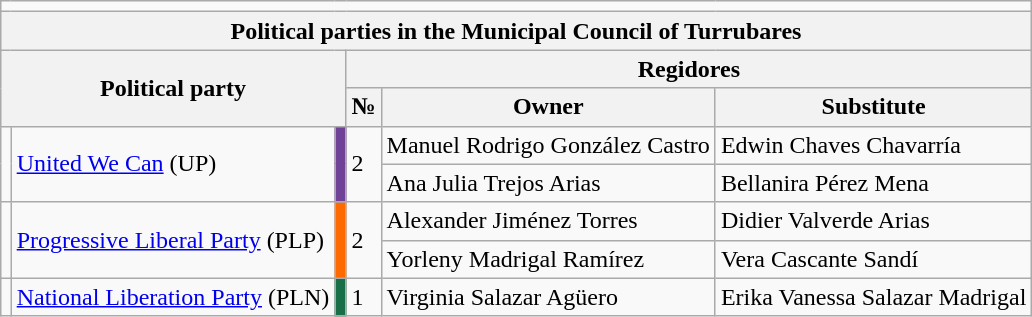<table class="wikitable" border="1" style="margin:auto;">
<tr>
<td colspan="6"></td>
</tr>
<tr>
<th colspan="6"><strong>Political parties in the Municipal Council of Turrubares</strong></th>
</tr>
<tr ---->
<th colspan="3" rowspan="2">Political party</th>
<th colspan="3">Regidores</th>
</tr>
<tr>
<th>№</th>
<th>Owner</th>
<th>Substitute</th>
</tr>
<tr>
<td rowspan="2"></td>
<td rowspan="2"><a href='#'>United We Can</a> (UP)</td>
<td rowspan="2" bgcolor="#6F4197"></td>
<td rowspan="2">2</td>
<td>Manuel Rodrigo González Castro</td>
<td>Edwin Chaves Chavarría</td>
</tr>
<tr>
<td>Ana Julia Trejos Arias</td>
<td>Bellanira Pérez Mena</td>
</tr>
<tr>
<td rowspan="2"></td>
<td rowspan="2"><a href='#'>Progressive Liberal Party</a> (PLP)</td>
<td rowspan="2" bgcolor="#FE6900"></td>
<td rowspan="2">2</td>
<td>Alexander Jiménez Torres</td>
<td>Didier Valverde Arias</td>
</tr>
<tr ---->
<td>Yorleny Madrigal Ramírez</td>
<td>Vera Cascante Sandí</td>
</tr>
<tr>
<td></td>
<td><a href='#'>National Liberation Party</a> (PLN)</td>
<td bgcolor="#186E47"></td>
<td>1</td>
<td>Virginia Salazar Agüero</td>
<td>Erika Vanessa Salazar Madrigal</td>
</tr>
</table>
